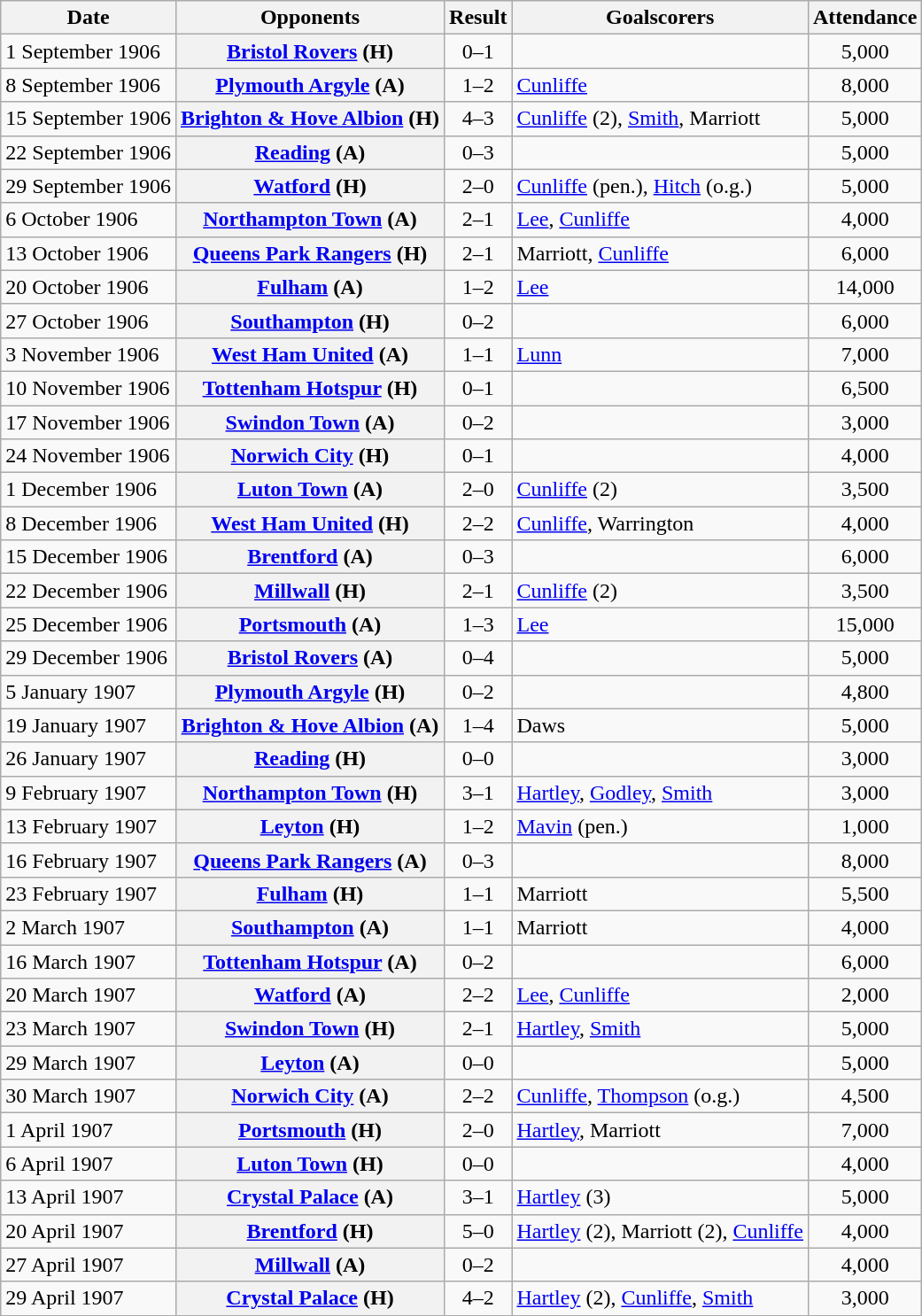<table class="wikitable plainrowheaders sortable">
<tr>
<th scope=col>Date</th>
<th scope=col>Opponents</th>
<th scope=col>Result</th>
<th scope=col class=unsortable>Goalscorers</th>
<th scope=col>Attendance</th>
</tr>
<tr>
<td>1 September 1906</td>
<th scope=row><a href='#'>Bristol Rovers</a> (H)</th>
<td align=center>0–1</td>
<td></td>
<td align=center>5,000</td>
</tr>
<tr>
<td>8 September 1906</td>
<th scope=row><a href='#'>Plymouth Argyle</a> (A)</th>
<td align=center>1–2</td>
<td><a href='#'>Cunliffe</a></td>
<td align=center>8,000</td>
</tr>
<tr>
<td>15 September 1906</td>
<th scope=row><a href='#'>Brighton & Hove Albion</a> (H)</th>
<td align=center>4–3</td>
<td><a href='#'>Cunliffe</a> (2), <a href='#'>Smith</a>, Marriott</td>
<td align=center>5,000</td>
</tr>
<tr>
<td>22 September 1906</td>
<th scope=row><a href='#'>Reading</a> (A)</th>
<td align=center>0–3</td>
<td></td>
<td align=center>5,000</td>
</tr>
<tr>
<td>29 September 1906</td>
<th scope=row><a href='#'>Watford</a> (H)</th>
<td align=center>2–0</td>
<td><a href='#'>Cunliffe</a> (pen.), <a href='#'>Hitch</a> (o.g.)</td>
<td align=center>5,000</td>
</tr>
<tr>
<td>6 October 1906</td>
<th scope=row><a href='#'>Northampton Town</a> (A)</th>
<td align=center>2–1</td>
<td><a href='#'>Lee</a>, <a href='#'>Cunliffe</a></td>
<td align=center>4,000</td>
</tr>
<tr>
<td>13 October 1906</td>
<th scope=row><a href='#'>Queens Park Rangers</a> (H)</th>
<td align=center>2–1</td>
<td>Marriott, <a href='#'>Cunliffe</a></td>
<td align=center>6,000</td>
</tr>
<tr>
<td>20 October 1906</td>
<th scope=row><a href='#'>Fulham</a> (A)</th>
<td align=center>1–2</td>
<td><a href='#'>Lee</a></td>
<td align=center>14,000</td>
</tr>
<tr>
<td>27 October 1906</td>
<th scope=row><a href='#'>Southampton</a> (H)</th>
<td align=center>0–2</td>
<td></td>
<td align=center>6,000</td>
</tr>
<tr>
<td>3 November 1906</td>
<th scope=row><a href='#'>West Ham United</a> (A)</th>
<td align=center>1–1</td>
<td><a href='#'>Lunn</a></td>
<td align=center>7,000</td>
</tr>
<tr>
<td>10 November 1906</td>
<th scope=row><a href='#'>Tottenham Hotspur</a> (H)</th>
<td align=center>0–1</td>
<td></td>
<td align=center>6,500</td>
</tr>
<tr>
<td>17 November 1906</td>
<th scope=row><a href='#'>Swindon Town</a> (A)</th>
<td align=center>0–2</td>
<td></td>
<td align=center>3,000</td>
</tr>
<tr>
<td>24 November 1906</td>
<th scope=row><a href='#'>Norwich City</a> (H)</th>
<td align=center>0–1</td>
<td></td>
<td align=center>4,000</td>
</tr>
<tr>
<td>1 December 1906</td>
<th scope=row><a href='#'>Luton Town</a> (A)</th>
<td align=center>2–0</td>
<td><a href='#'>Cunliffe</a> (2)</td>
<td align=center>3,500</td>
</tr>
<tr>
<td>8 December 1906</td>
<th scope=row><a href='#'>West Ham United</a> (H)</th>
<td align=center>2–2</td>
<td><a href='#'>Cunliffe</a>, Warrington</td>
<td align=center>4,000</td>
</tr>
<tr>
<td>15 December 1906</td>
<th scope=row><a href='#'>Brentford</a> (A)</th>
<td align=center>0–3</td>
<td></td>
<td align=center>6,000</td>
</tr>
<tr>
<td>22 December 1906</td>
<th scope=row><a href='#'>Millwall</a> (H)</th>
<td align=center>2–1</td>
<td><a href='#'>Cunliffe</a> (2)</td>
<td align=center>3,500</td>
</tr>
<tr>
<td>25 December 1906</td>
<th scope=row><a href='#'>Portsmouth</a> (A)</th>
<td align=center>1–3</td>
<td><a href='#'>Lee</a></td>
<td align=center>15,000</td>
</tr>
<tr>
<td>29 December 1906</td>
<th scope=row><a href='#'>Bristol Rovers</a> (A)</th>
<td align=center>0–4</td>
<td></td>
<td align=center>5,000</td>
</tr>
<tr>
<td>5 January 1907</td>
<th scope=row><a href='#'>Plymouth Argyle</a> (H)</th>
<td align=center>0–2</td>
<td></td>
<td align=center>4,800</td>
</tr>
<tr>
<td>19 January 1907</td>
<th scope=row><a href='#'>Brighton & Hove Albion</a> (A)</th>
<td align=center>1–4</td>
<td>Daws</td>
<td align=center>5,000</td>
</tr>
<tr>
<td>26 January 1907</td>
<th scope=row><a href='#'>Reading</a> (H)</th>
<td align=center>0–0</td>
<td></td>
<td align=center>3,000</td>
</tr>
<tr>
<td>9 February 1907</td>
<th scope=row><a href='#'>Northampton Town</a> (H)</th>
<td align=center>3–1</td>
<td><a href='#'>Hartley</a>, <a href='#'>Godley</a>, <a href='#'>Smith</a></td>
<td align=center>3,000</td>
</tr>
<tr>
<td>13 February 1907</td>
<th scope=row><a href='#'>Leyton</a> (H)</th>
<td align=center>1–2</td>
<td><a href='#'>Mavin</a> (pen.)</td>
<td align=center>1,000</td>
</tr>
<tr>
<td>16 February 1907</td>
<th scope=row><a href='#'>Queens Park Rangers</a> (A)</th>
<td align=center>0–3</td>
<td></td>
<td align=center>8,000</td>
</tr>
<tr>
<td>23 February 1907</td>
<th scope=row><a href='#'>Fulham</a> (H)</th>
<td align=center>1–1</td>
<td>Marriott</td>
<td align=center>5,500</td>
</tr>
<tr>
<td>2 March 1907</td>
<th scope=row><a href='#'>Southampton</a> (A)</th>
<td align=center>1–1</td>
<td>Marriott</td>
<td align=center>4,000</td>
</tr>
<tr>
<td>16 March 1907</td>
<th scope=row><a href='#'>Tottenham Hotspur</a> (A)</th>
<td align=center>0–2</td>
<td></td>
<td align=center>6,000</td>
</tr>
<tr>
<td>20 March 1907</td>
<th scope=row><a href='#'>Watford</a> (A)</th>
<td align=center>2–2</td>
<td><a href='#'>Lee</a>, <a href='#'>Cunliffe</a></td>
<td align=center>2,000</td>
</tr>
<tr>
<td>23 March 1907</td>
<th scope=row><a href='#'>Swindon Town</a> (H)</th>
<td align=center>2–1</td>
<td><a href='#'>Hartley</a>, <a href='#'>Smith</a></td>
<td align=center>5,000</td>
</tr>
<tr>
<td>29 March 1907</td>
<th scope=row><a href='#'>Leyton</a> (A)</th>
<td align=center>0–0</td>
<td></td>
<td align=center>5,000</td>
</tr>
<tr>
<td>30 March 1907</td>
<th scope=row><a href='#'>Norwich City</a> (A)</th>
<td align=center>2–2</td>
<td><a href='#'>Cunliffe</a>, <a href='#'>Thompson</a> (o.g.)</td>
<td align=center>4,500</td>
</tr>
<tr>
<td>1 April 1907</td>
<th scope=row><a href='#'>Portsmouth</a> (H)</th>
<td align=center>2–0</td>
<td><a href='#'>Hartley</a>, Marriott</td>
<td align=center>7,000</td>
</tr>
<tr>
<td>6 April 1907</td>
<th scope=row><a href='#'>Luton Town</a> (H)</th>
<td align=center>0–0</td>
<td></td>
<td align=center>4,000</td>
</tr>
<tr>
<td>13 April 1907</td>
<th scope=row><a href='#'>Crystal Palace</a> (A)</th>
<td align=center>3–1</td>
<td><a href='#'>Hartley</a> (3)</td>
<td align=center>5,000</td>
</tr>
<tr>
<td>20 April 1907</td>
<th scope=row><a href='#'>Brentford</a> (H)</th>
<td align=center>5–0</td>
<td><a href='#'>Hartley</a> (2), Marriott (2), <a href='#'>Cunliffe</a></td>
<td align=center>4,000</td>
</tr>
<tr>
<td>27 April 1907</td>
<th scope=row><a href='#'>Millwall</a> (A)</th>
<td align=center>0–2</td>
<td></td>
<td align=center>4,000</td>
</tr>
<tr>
<td>29 April 1907</td>
<th scope=row><a href='#'>Crystal Palace</a> (H)</th>
<td align=center>4–2</td>
<td><a href='#'>Hartley</a> (2), <a href='#'>Cunliffe</a>, <a href='#'>Smith</a></td>
<td align=center>3,000</td>
</tr>
</table>
